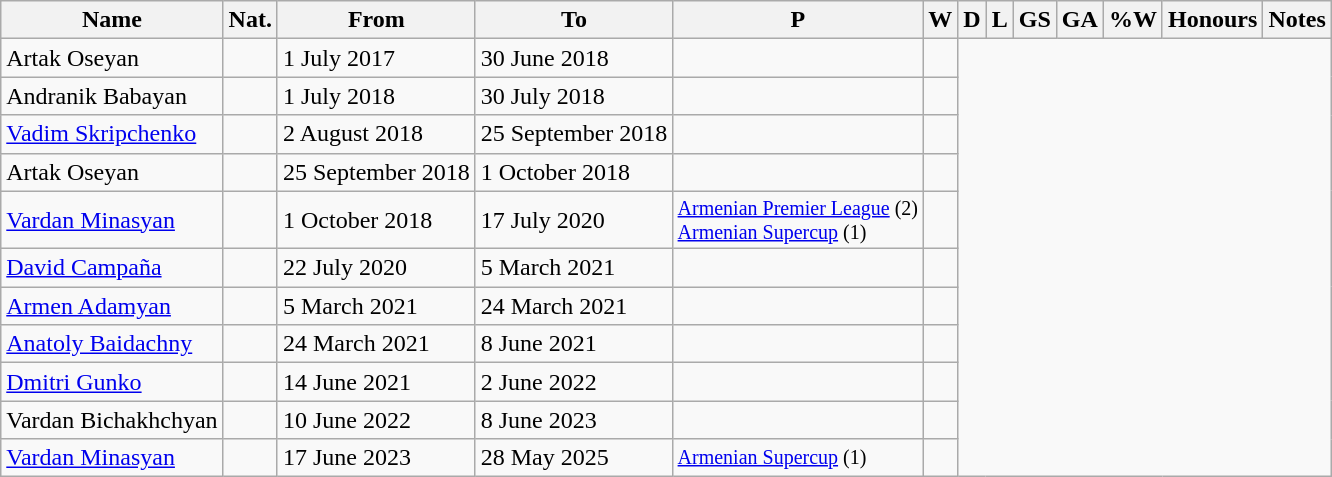<table class="wikitable sortable" style="text-align: center">
<tr>
<th>Name</th>
<th>Nat.</th>
<th class="unsortable">From</th>
<th class="unsortable">To</th>
<th abbr="TOTAL OF MATCHES PLAYED">P</th>
<th abbr="MATCHES WON">W</th>
<th abbr="MATCHES DRAWN">D</th>
<th abbr="MATCHES LOST">L</th>
<th abbr="GOALS SCORED">GS</th>
<th abbr="GOAL AGAINST">GA</th>
<th abbr="PERCENTAGE OF MATCHES WON">%W</th>
<th abbr="HONOURS">Honours</th>
<th abbr="NOTES">Notes</th>
</tr>
<tr>
<td align=left>Artak Oseyan</td>
<td align=left></td>
<td align=left>1 July 2017</td>
<td align=left>30 June 2018<br></td>
<td style="text-align:left;font-size:smaller"></td>
<td></td>
</tr>
<tr>
<td align=left>Andranik Babayan</td>
<td align=left></td>
<td align=left>1 July 2018</td>
<td align=left>30 July 2018<br></td>
<td style="text-align:left;font-size:smaller"></td>
<td></td>
</tr>
<tr>
<td align=left><a href='#'>Vadim Skripchenko</a></td>
<td align=left></td>
<td align=left>2 August 2018</td>
<td align=left>25 September 2018<br></td>
<td style="text-align:left;font-size:smaller"></td>
<td></td>
</tr>
<tr>
<td align=left>Artak Oseyan </td>
<td align=left></td>
<td align=left>25 September 2018</td>
<td align=left>1 October 2018<br></td>
<td style="text-align:left;font-size:smaller"></td>
<td></td>
</tr>
<tr>
<td align=left><a href='#'>Vardan Minasyan</a></td>
<td align=left></td>
<td align=left>1 October 2018</td>
<td align=left>17 July 2020<br></td>
<td style="text-align:left;font-size:smaller"><a href='#'>Armenian Premier League</a> (2) <br> <a href='#'>Armenian Supercup</a> (1)</td>
<td></td>
</tr>
<tr>
<td align=left><a href='#'>David Campaña</a></td>
<td align=left></td>
<td align=left>22 July 2020</td>
<td align=left>5 March 2021<br></td>
<td style="text-align:left;font-size:smaller"></td>
<td></td>
</tr>
<tr>
<td align=left><a href='#'>Armen Adamyan</a> </td>
<td align=left></td>
<td align=left>5 March 2021</td>
<td align=left>24 March 2021<br></td>
<td style="text-align:left;font-size:smaller"></td>
<td></td>
</tr>
<tr>
<td align=left><a href='#'>Anatoly Baidachny</a></td>
<td align=left></td>
<td align=left>24 March 2021</td>
<td align=left>8 June 2021<br></td>
<td style="text-align:left;font-size:smaller"></td>
<td></td>
</tr>
<tr>
<td align=left><a href='#'>Dmitri Gunko</a></td>
<td align=left></td>
<td align=left>14 June 2021</td>
<td align=left>2 June 2022<br></td>
<td style="text-align:left;font-size:smaller"></td>
<td></td>
</tr>
<tr>
<td align=left>Vardan Bichakhchyan</td>
<td align=left></td>
<td align=left>10 June 2022</td>
<td align=left>8 June 2023<br></td>
<td style="text-align:left;font-size:smaller"></td>
<td></td>
</tr>
<tr>
<td align=left><a href='#'>Vardan Minasyan</a></td>
<td align=left></td>
<td align=left>17 June 2023</td>
<td align=left>28 May 2025<br></td>
<td style="text-align:left;font-size:smaller"><a href='#'>Armenian Supercup</a> (1)</td>
<td></td>
</tr>
</table>
